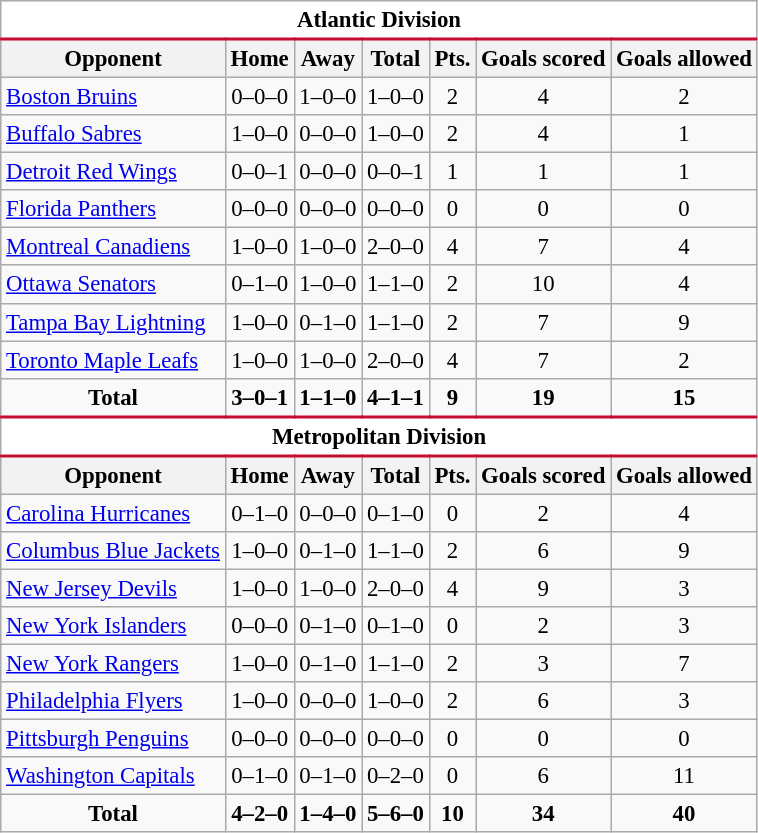<table class="wikitable" style="font-size: 95%; text-align: center">
<tr>
<th colspan="7" style="background:#fff; border-bottom:#c60c30 2px solid;">Atlantic Division</th>
</tr>
<tr>
<th>Opponent</th>
<th>Home</th>
<th>Away</th>
<th>Total</th>
<th>Pts.</th>
<th>Goals scored</th>
<th>Goals allowed</th>
</tr>
<tr>
<td style="text-align:left"><a href='#'>Boston Bruins</a></td>
<td>0–0–0</td>
<td>1–0–0</td>
<td>1–0–0</td>
<td>2</td>
<td>4</td>
<td>2</td>
</tr>
<tr>
<td style="text-align:left"><a href='#'>Buffalo Sabres</a></td>
<td>1–0–0</td>
<td>0–0–0</td>
<td>1–0–0</td>
<td>2</td>
<td>4</td>
<td>1</td>
</tr>
<tr>
<td style="text-align:left"><a href='#'>Detroit Red Wings</a></td>
<td>0–0–1</td>
<td>0–0–0</td>
<td>0–0–1</td>
<td>1</td>
<td>1</td>
<td>1</td>
</tr>
<tr>
<td style="text-align:left"><a href='#'>Florida Panthers</a></td>
<td>0–0–0</td>
<td>0–0–0</td>
<td>0–0–0</td>
<td>0</td>
<td>0</td>
<td>0</td>
</tr>
<tr>
<td style="text-align:left"><a href='#'>Montreal Canadiens</a></td>
<td>1–0–0</td>
<td>1–0–0</td>
<td>2–0–0</td>
<td>4</td>
<td>7</td>
<td>4</td>
</tr>
<tr>
<td style="text-align:left"><a href='#'>Ottawa Senators</a></td>
<td>0–1–0</td>
<td>1–0–0</td>
<td>1–1–0</td>
<td>2</td>
<td>10</td>
<td>4</td>
</tr>
<tr>
<td style="text-align:left"><a href='#'>Tampa Bay Lightning</a></td>
<td>1–0–0</td>
<td>0–1–0</td>
<td>1–1–0</td>
<td>2</td>
<td>7</td>
<td>9</td>
</tr>
<tr>
<td style="text-align:left"><a href='#'>Toronto Maple Leafs</a></td>
<td>1–0–0</td>
<td>1–0–0</td>
<td>2–0–0</td>
<td>4</td>
<td>7</td>
<td>2</td>
</tr>
<tr style="font-weight:bold">
<td>Total</td>
<td>3–0–1</td>
<td>1–1–0</td>
<td>4–1–1</td>
<td>9</td>
<td>19</td>
<td>15</td>
</tr>
<tr>
<th colspan="7" style="background:#fff; border-top:#c60c30 2px solid; border-bottom:#c60c30 2px solid;">Metropolitan Division</th>
</tr>
<tr>
<th>Opponent</th>
<th>Home</th>
<th>Away</th>
<th>Total</th>
<th>Pts.</th>
<th>Goals scored</th>
<th>Goals allowed</th>
</tr>
<tr>
<td style="text-align:left"><a href='#'>Carolina Hurricanes</a></td>
<td>0–1–0</td>
<td>0–0–0</td>
<td>0–1–0</td>
<td>0</td>
<td>2</td>
<td>4</td>
</tr>
<tr>
<td style="text-align:left"><a href='#'>Columbus Blue Jackets</a></td>
<td>1–0–0</td>
<td>0–1–0</td>
<td>1–1–0</td>
<td>2</td>
<td>6</td>
<td>9</td>
</tr>
<tr>
<td style="text-align:left"><a href='#'>New Jersey Devils</a></td>
<td>1–0–0</td>
<td>1–0–0</td>
<td>2–0–0</td>
<td>4</td>
<td>9</td>
<td>3</td>
</tr>
<tr>
<td style="text-align:left"><a href='#'>New York Islanders</a></td>
<td>0–0–0</td>
<td>0–1–0</td>
<td>0–1–0</td>
<td>0</td>
<td>2</td>
<td>3</td>
</tr>
<tr>
<td style="text-align:left"><a href='#'>New York Rangers</a></td>
<td>1–0–0</td>
<td>0–1–0</td>
<td>1–1–0</td>
<td>2</td>
<td>3</td>
<td>7</td>
</tr>
<tr>
<td style="text-align:left"><a href='#'>Philadelphia Flyers</a></td>
<td>1–0–0</td>
<td>0–0–0</td>
<td>1–0–0</td>
<td>2</td>
<td>6</td>
<td>3</td>
</tr>
<tr>
<td style="text-align:left"><a href='#'>Pittsburgh Penguins</a></td>
<td>0–0–0</td>
<td>0–0–0</td>
<td>0–0–0</td>
<td>0</td>
<td>0</td>
<td>0</td>
</tr>
<tr>
<td style="text-align:left"><a href='#'>Washington Capitals</a></td>
<td>0–1–0</td>
<td>0–1–0</td>
<td>0–2–0</td>
<td>0</td>
<td>6</td>
<td>11</td>
</tr>
<tr style="font-weight:bold">
<td>Total</td>
<td>4–2–0</td>
<td>1–4–0</td>
<td>5–6–0</td>
<td>10</td>
<td>34</td>
<td>40</td>
</tr>
</table>
